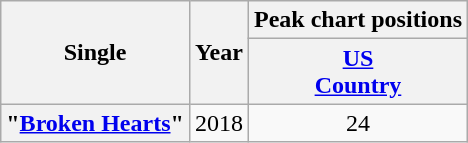<table class="wikitable plainrowheaders" style="text-align:center;">
<tr>
<th scope="col" rowspan="2">Single</th>
<th scope="col" rowspan="2">Year</th>
<th scope="col" colspan="1">Peak chart positions</th>
</tr>
<tr>
<th><a href='#'>US<br>Country</a><br></th>
</tr>
<tr>
<th scope="row">"<a href='#'>Broken Hearts</a>"</th>
<td>2018</td>
<td>24</td>
</tr>
</table>
